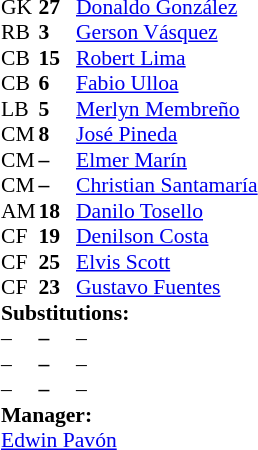<table style="font-size: 90%" cellspacing="0" cellpadding="0">
<tr>
<td colspan=4></td>
</tr>
<tr>
<th width="25"></th>
<th width="25"></th>
</tr>
<tr>
<td>GK</td>
<td><strong>27</strong></td>
<td> <a href='#'>Donaldo González</a></td>
</tr>
<tr>
<td>RB</td>
<td><strong>3</strong></td>
<td> <a href='#'>Gerson Vásquez</a></td>
</tr>
<tr>
<td>CB</td>
<td><strong>15</strong></td>
<td> <a href='#'>Robert Lima</a></td>
</tr>
<tr>
<td>CB</td>
<td><strong>6</strong></td>
<td> <a href='#'>Fabio Ulloa</a></td>
</tr>
<tr>
<td>LB</td>
<td><strong>5</strong></td>
<td> <a href='#'>Merlyn Membreño</a></td>
</tr>
<tr>
<td>CM</td>
<td><strong>8</strong></td>
<td> <a href='#'>José Pineda</a></td>
</tr>
<tr>
<td>CM</td>
<td><strong>–</strong></td>
<td> <a href='#'>Elmer Marín</a></td>
</tr>
<tr>
<td>CM</td>
<td><strong>–</strong></td>
<td> <a href='#'>Christian Santamaría</a></td>
</tr>
<tr>
<td>AM</td>
<td><strong>18</strong></td>
<td> <a href='#'>Danilo Tosello</a></td>
</tr>
<tr>
<td>CF</td>
<td><strong>19</strong></td>
<td> <a href='#'>Denilson Costa</a></td>
</tr>
<tr>
<td>CF</td>
<td><strong>25</strong></td>
<td> <a href='#'>Elvis Scott</a></td>
</tr>
<tr>
<td>CF</td>
<td><strong>23</strong></td>
<td> <a href='#'>Gustavo Fuentes</a></td>
</tr>
<tr>
<td colspan=3><strong>Substitutions:</strong></td>
</tr>
<tr>
<td>–</td>
<td><strong>–</strong></td>
<td>–</td>
</tr>
<tr>
<td>–</td>
<td><strong>–</strong></td>
<td>–</td>
</tr>
<tr>
<td>–</td>
<td><strong>–</strong></td>
<td>–</td>
</tr>
<tr>
<td colspan=3><strong>Manager:</strong></td>
</tr>
<tr>
<td colspan=3> <a href='#'>Edwin Pavón</a></td>
</tr>
</table>
